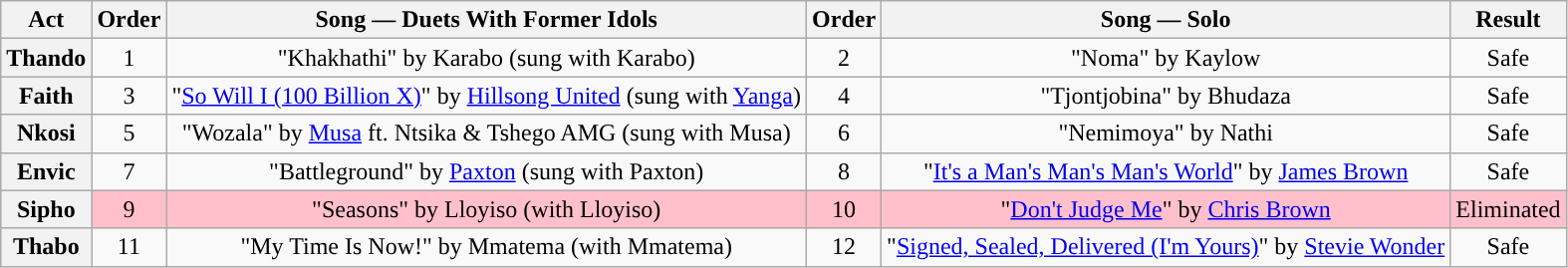<table class="wikitable plainrowheaders" style="text-align:center;">
<tr>
<th scope"col">Act</th>
<th scope"col">Order</th>
<th scope"col">Song — Duets With Former Idols</th>
<th scope"col">Order</th>
<th scope"col">Song — Solo</th>
<th scope"col">Result</th>
</tr>
<tr>
<th scope=row>Thando</th>
<td>1</td>
<td>"Khakhathi" by Karabo (sung with Karabo)</td>
<td>2</td>
<td>"Noma" by Kaylow</td>
<td>Safe</td>
</tr>
<tr>
<th scope=row>Faith</th>
<td>3</td>
<td>"<a href='#'>So Will I (100 Billion X)</a>" by <a href='#'>Hillsong United</a> (sung with <a href='#'>Yanga</a>)</td>
<td>4</td>
<td>"Tjontjobina" by Bhudaza</td>
<td>Safe</td>
</tr>
<tr>
<th scope=row>Nkosi</th>
<td>5</td>
<td>"Wozala" by <a href='#'>Musa</a> ft. Ntsika & Tshego AMG (sung with Musa)</td>
<td>6</td>
<td>"Nemimoya" by Nathi</td>
<td>Safe</td>
</tr>
<tr>
<th scope=row>Envic</th>
<td>7</td>
<td>"Battleground" by <a href='#'>Paxton</a> (sung with Paxton)</td>
<td>8</td>
<td>"<a href='#'>It's a Man's Man's Man's World</a>" by <a href='#'>James Brown</a></td>
<td>Safe</td>
</tr>
<tr style="background: pink">
<th scope=row>Sipho</th>
<td>9</td>
<td>"Seasons" by Lloyiso (with Lloyiso)</td>
<td>10</td>
<td>"<a href='#'>Don't Judge Me</a>" by <a href='#'>Chris Brown</a></td>
<td>Eliminated</td>
</tr>
<tr>
<th scope=row>Thabo</th>
<td>11</td>
<td>"My Time Is Now!" by Mmatema (with Mmatema)</td>
<td>12</td>
<td>"<a href='#'>Signed, Sealed, Delivered (I'm Yours)</a>" by <a href='#'>Stevie Wonder</a></td>
<td>Safe</td>
</tr>
</table>
